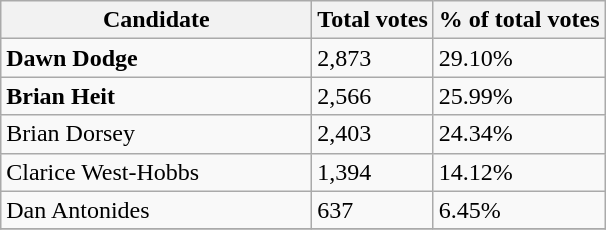<table class="wikitable">
<tr>
<th bgcolor="#DDDDFF" width="200px">Candidate</th>
<th bgcolor="#DDDDFF">Total votes</th>
<th bgcolor="#DDDDFF">% of total votes</th>
</tr>
<tr>
<td><strong>Dawn Dodge</strong></td>
<td>2,873</td>
<td>29.10%</td>
</tr>
<tr>
<td><strong>Brian Heit</strong></td>
<td>2,566</td>
<td>25.99%</td>
</tr>
<tr>
<td>Brian Dorsey</td>
<td>2,403</td>
<td>24.34%</td>
</tr>
<tr>
<td>Clarice West-Hobbs</td>
<td>1,394</td>
<td>14.12%</td>
</tr>
<tr>
<td>Dan Antonides</td>
<td>637</td>
<td>6.45%</td>
</tr>
<tr>
</tr>
</table>
